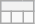<table class="wikitable left">
<tr style="background-color:#CEDAF2">
<th colspan="3"></th>
</tr>
<tr align="center">
<td></td>
<td></td>
<td></td>
</tr>
</table>
